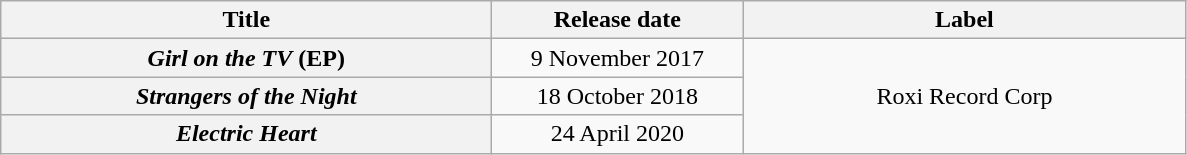<table class="wikitable plainrowheaders" style="text-align:center;">
<tr>
<th style="width:20em;">Title</th>
<th style="width:10em;">Release date</th>
<th style="width:18em;">Label</th>
</tr>
<tr>
<th scope="row"><em>Girl on the TV</em> (EP)</th>
<td>9 November 2017</td>
<td rowspan="3">Roxi Record Corp</td>
</tr>
<tr>
<th scope="row"><em>Strangers of the Night</em></th>
<td>18 October 2018</td>
</tr>
<tr>
<th scope="row"><em>Electric Heart</em></th>
<td>24 April 2020</td>
</tr>
</table>
